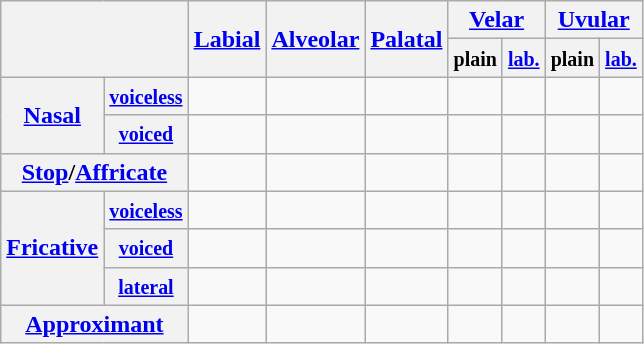<table class="wikitable" style="text-align:center">
<tr>
<th colspan="2" rowspan="2"></th>
<th rowspan="2"><a href='#'>Labial</a></th>
<th rowspan="2"><a href='#'>Alveolar</a></th>
<th rowspan="2"><a href='#'>Palatal</a></th>
<th colspan="2"><a href='#'>Velar</a></th>
<th colspan="2"><a href='#'>Uvular</a></th>
</tr>
<tr>
<th><small>plain</small></th>
<th><small><a href='#'>lab.</a></small></th>
<th><small>plain</small></th>
<th><a href='#'><small>lab.</small></a></th>
</tr>
<tr>
<th rowspan="2"><a href='#'>Nasal</a></th>
<th><small><a href='#'>voiceless</a></small></th>
<td></td>
<td></td>
<td></td>
<td></td>
<td></td>
<td></td>
<td></td>
</tr>
<tr>
<th><small><a href='#'>voiced</a></small></th>
<td></td>
<td></td>
<td></td>
<td></td>
<td></td>
<td></td>
<td></td>
</tr>
<tr>
<th colspan="2"><a href='#'>Stop</a>/<a href='#'>Affricate</a></th>
<td></td>
<td></td>
<td></td>
<td></td>
<td></td>
<td></td>
<td></td>
</tr>
<tr>
<th rowspan="3"><a href='#'>Fricative</a></th>
<th><a href='#'><small>voiceless</small></a></th>
<td></td>
<td></td>
<td></td>
<td></td>
<td></td>
<td></td>
<td></td>
</tr>
<tr>
<th><a href='#'><small>voiced</small></a></th>
<td></td>
<td></td>
<td></td>
<td></td>
<td></td>
<td></td>
<td></td>
</tr>
<tr>
<th><a href='#'><small>lateral</small></a></th>
<td></td>
<td></td>
<td></td>
<td></td>
<td></td>
<td></td>
<td></td>
</tr>
<tr>
<th colspan="2"><a href='#'>Approximant</a></th>
<td></td>
<td></td>
<td></td>
<td></td>
<td></td>
<td></td>
<td></td>
</tr>
</table>
